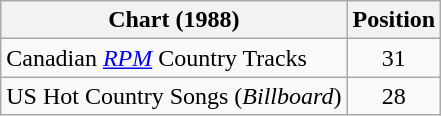<table class="wikitable">
<tr>
<th>Chart (1988)</th>
<th>Position</th>
</tr>
<tr>
<td align="left">Canadian <em><a href='#'>RPM</a></em> Country Tracks</td>
<td align="center">31</td>
</tr>
<tr>
<td>US Hot Country Songs (<em>Billboard</em>)</td>
<td align="center">28</td>
</tr>
</table>
